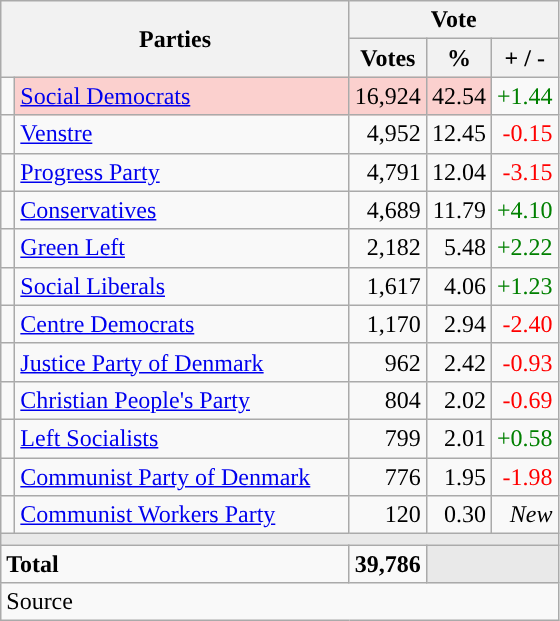<table class="wikitable" style="text-align:right;">
<tr>
<th style="text-align:centre;" rowspan="2" colspan="2" width="225">Parties</th>
<th colspan="3">Vote</th>
</tr>
<tr>
<th width="15">Votes</th>
<th width="15">%</th>
<th width="15">+ / -</th>
</tr>
<tr>
<td width="2" style="color:inherit;background:"></td>
<td bgcolor=#fbd0ce  align="left"><a href='#'>Social Democrats</a></td>
<td bgcolor=#fbd0ce>16,924</td>
<td bgcolor=#fbd0ce>42.54</td>
<td style=color:green;>+1.44</td>
</tr>
<tr>
<td width="2" style="color:inherit;background:"></td>
<td align="left"><a href='#'>Venstre</a></td>
<td>4,952</td>
<td>12.45</td>
<td style=color:red;>-0.15</td>
</tr>
<tr>
<td width="2" style="color:inherit;background:"></td>
<td align="left"><a href='#'>Progress Party</a></td>
<td>4,791</td>
<td>12.04</td>
<td style=color:red;>-3.15</td>
</tr>
<tr>
<td width="2" style="color:inherit;background:"></td>
<td align="left"><a href='#'>Conservatives</a></td>
<td>4,689</td>
<td>11.79</td>
<td style=color:green;>+4.10</td>
</tr>
<tr>
<td width="2" style="color:inherit;background:"></td>
<td align="left"><a href='#'>Green Left</a></td>
<td>2,182</td>
<td>5.48</td>
<td style=color:green;>+2.22</td>
</tr>
<tr>
<td width="2" style="color:inherit;background:"></td>
<td align="left"><a href='#'>Social Liberals</a></td>
<td>1,617</td>
<td>4.06</td>
<td style=color:green;>+1.23</td>
</tr>
<tr>
<td width="2" style="color:inherit;background:"></td>
<td align="left"><a href='#'>Centre Democrats</a></td>
<td>1,170</td>
<td>2.94</td>
<td style=color:red;>-2.40</td>
</tr>
<tr>
<td width="2" style="color:inherit;background:"></td>
<td align="left"><a href='#'>Justice Party of Denmark</a></td>
<td>962</td>
<td>2.42</td>
<td style=color:red;>-0.93</td>
</tr>
<tr>
<td width="2" style="color:inherit;background:"></td>
<td align="left"><a href='#'>Christian People's Party</a></td>
<td>804</td>
<td>2.02</td>
<td style=color:red;>-0.69</td>
</tr>
<tr>
<td width="2" style="color:inherit;background:"></td>
<td align="left"><a href='#'>Left Socialists</a></td>
<td>799</td>
<td>2.01</td>
<td style=color:green;>+0.58</td>
</tr>
<tr>
<td width="2" style="color:inherit;background:"></td>
<td align="left"><a href='#'>Communist Party of Denmark</a></td>
<td>776</td>
<td>1.95</td>
<td style=color:red;>-1.98</td>
</tr>
<tr>
<td width="2" style="color:inherit;background:"></td>
<td align="left"><a href='#'>Communist Workers Party</a></td>
<td>120</td>
<td>0.30</td>
<td><em>New</em></td>
</tr>
<tr>
<td colspan="7" bgcolor="#E9E9E9"></td>
</tr>
<tr>
<td align="left" colspan="2"><strong>Total</strong></td>
<td><strong>39,786</strong></td>
<td bgcolor="#E9E9E9" colspan="2"></td>
</tr>
<tr>
<td align="left" colspan="6">Source</td>
</tr>
</table>
